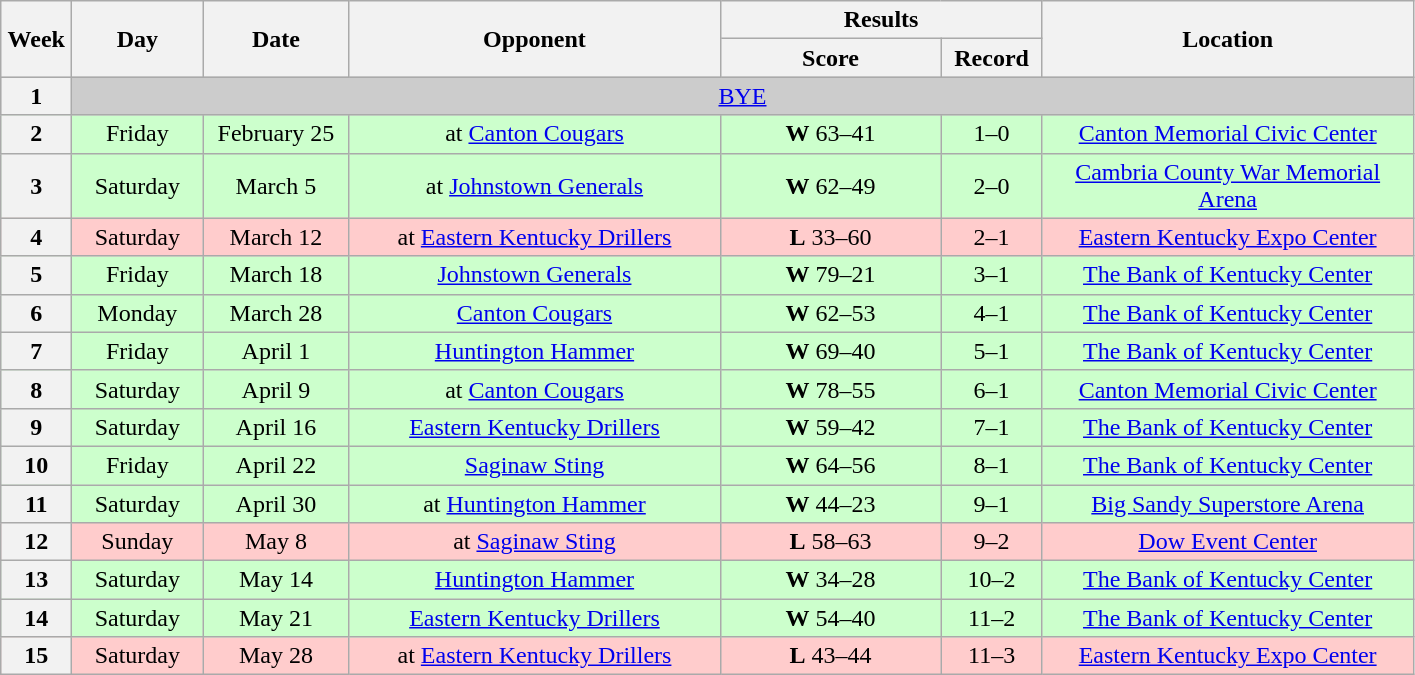<table class="wikitable">
<tr>
<th rowspan="2" width="40">Week</th>
<th rowspan="2" width="80">Day</th>
<th rowspan="2" width="90">Date</th>
<th rowspan="2" width="240">Opponent</th>
<th colspan="2" width="200">Results</th>
<th rowspan="2" width="240">Location</th>
</tr>
<tr>
<th width="140">Score</th>
<th width="60">Record</th>
</tr>
<tr align="center" bgcolor="#CCCCCC">
<th>1</th>
<td colSpan=6><a href='#'>BYE</a></td>
</tr>
<tr align="center" bgcolor="#CCFFCC">
<th>2</th>
<td>Friday</td>
<td>February 25</td>
<td>at <a href='#'>Canton Cougars</a></td>
<td><strong>W</strong> 63–41</td>
<td>1–0</td>
<td><a href='#'>Canton Memorial Civic Center</a></td>
</tr>
<tr align="center" bgcolor="#CCFFCC">
<th>3</th>
<td>Saturday</td>
<td>March 5</td>
<td>at <a href='#'>Johnstown Generals</a></td>
<td><strong>W</strong> 62–49</td>
<td>2–0</td>
<td><a href='#'>Cambria County War Memorial Arena</a></td>
</tr>
<tr align="center" bgcolor="#FFCCCC">
<th>4</th>
<td>Saturday</td>
<td>March 12</td>
<td>at <a href='#'>Eastern Kentucky Drillers</a></td>
<td><strong>L</strong> 33–60</td>
<td>2–1</td>
<td><a href='#'>Eastern Kentucky Expo Center</a></td>
</tr>
<tr align="center" bgcolor="#CCFFCC">
<th>5</th>
<td>Friday</td>
<td>March 18</td>
<td><a href='#'>Johnstown Generals</a></td>
<td><strong>W</strong> 79–21</td>
<td>3–1</td>
<td><a href='#'>The Bank of Kentucky Center</a></td>
</tr>
<tr align="center" bgcolor="#CCFFCC">
<th>6</th>
<td>Monday</td>
<td>March 28</td>
<td><a href='#'>Canton Cougars</a></td>
<td><strong>W</strong> 62–53</td>
<td>4–1</td>
<td><a href='#'>The Bank of Kentucky Center</a></td>
</tr>
<tr align="center" bgcolor="#CCFFCC">
<th>7</th>
<td>Friday</td>
<td>April 1</td>
<td><a href='#'>Huntington Hammer</a></td>
<td><strong>W</strong> 69–40</td>
<td>5–1</td>
<td><a href='#'>The Bank of Kentucky Center</a></td>
</tr>
<tr align="center" bgcolor="#CCFFCC">
<th>8</th>
<td>Saturday</td>
<td>April 9</td>
<td>at <a href='#'>Canton Cougars</a></td>
<td><strong>W</strong> 78–55</td>
<td>6–1</td>
<td><a href='#'>Canton Memorial Civic Center</a></td>
</tr>
<tr align="center" bgcolor="#CCFFCC">
<th>9</th>
<td>Saturday</td>
<td>April 16</td>
<td><a href='#'>Eastern Kentucky Drillers</a></td>
<td><strong>W</strong> 59–42</td>
<td>7–1</td>
<td><a href='#'>The Bank of Kentucky Center</a></td>
</tr>
<tr align="center" bgcolor="#CCFFCC">
<th>10</th>
<td>Friday</td>
<td>April 22</td>
<td><a href='#'>Saginaw Sting</a></td>
<td><strong>W</strong> 64–56</td>
<td>8–1</td>
<td><a href='#'>The Bank of Kentucky Center</a></td>
</tr>
<tr align="center" bgcolor="#CCFFCC">
<th>11</th>
<td>Saturday</td>
<td>April 30</td>
<td>at <a href='#'>Huntington Hammer</a></td>
<td><strong>W</strong> 44–23</td>
<td>9–1</td>
<td><a href='#'>Big Sandy Superstore Arena</a></td>
</tr>
<tr align="center" bgcolor="#FFCCCC">
<th>12</th>
<td>Sunday</td>
<td>May 8</td>
<td>at <a href='#'>Saginaw Sting</a></td>
<td><strong>L</strong> 58–63</td>
<td>9–2</td>
<td><a href='#'>Dow Event Center</a></td>
</tr>
<tr align="center" bgcolor="#CCFFCC">
<th>13</th>
<td>Saturday</td>
<td>May 14</td>
<td><a href='#'>Huntington Hammer</a></td>
<td><strong>W</strong> 34–28</td>
<td>10–2</td>
<td><a href='#'>The Bank of Kentucky Center</a></td>
</tr>
<tr align="center" bgcolor="#CCFFCC">
<th>14</th>
<td>Saturday</td>
<td>May 21</td>
<td><a href='#'>Eastern Kentucky Drillers</a></td>
<td><strong>W</strong> 54–40</td>
<td>11–2</td>
<td><a href='#'>The Bank of Kentucky Center</a></td>
</tr>
<tr align="center" bgcolor="#FFCCCC">
<th>15</th>
<td>Saturday</td>
<td>May 28</td>
<td>at <a href='#'>Eastern Kentucky Drillers</a></td>
<td><strong>L</strong> 43–44</td>
<td>11–3</td>
<td><a href='#'>Eastern Kentucky Expo Center</a></td>
</tr>
</table>
